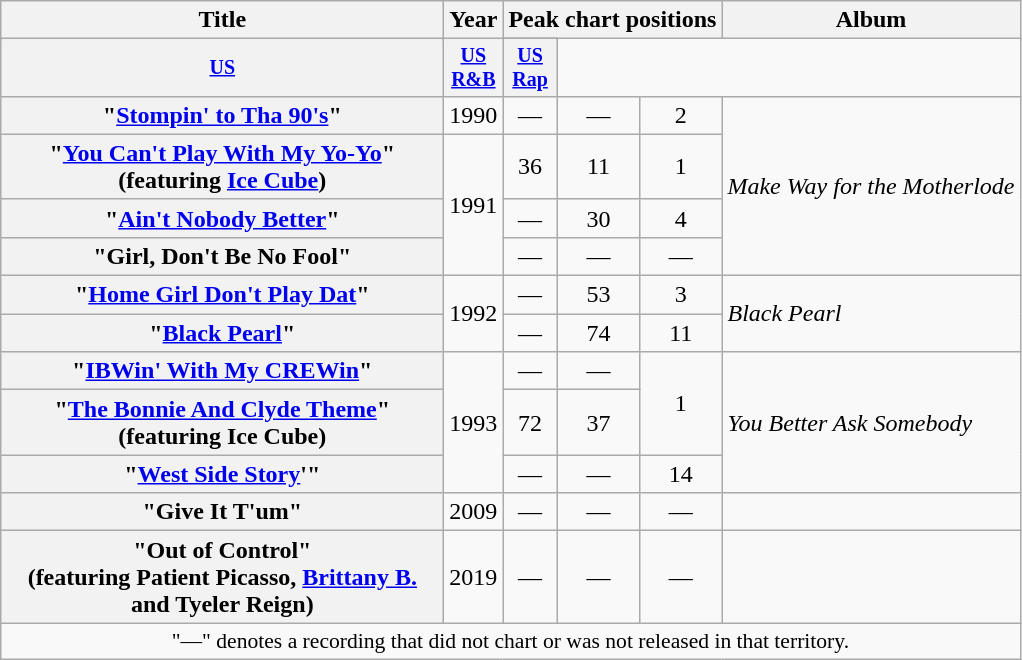<table class="wikitable plainrowheaders" style="text-align:center;" border="1">
<tr>
<th scope="col" rowspan="2" style="width:18em;">Title</th>
<th scope="col" rowspan="2">Year</th>
<th scope="col" colspan="3">Peak chart positions</th>
<th scope="col" rowspan="2">Album</th>
</tr>
<tr>
</tr>
<tr style="font-size:smaller;">
<th width="30"><a href='#'>US</a><br></th>
<th width="30"><a href='#'>US R&B</a><br></th>
<th width="30"><a href='#'>US Rap</a><br></th>
</tr>
<tr>
<th scope="row">"<a href='#'>Stompin' to Tha 90's</a>"</th>
<td>1990</td>
<td align="center">—</td>
<td align="center">—</td>
<td align="center">2</td>
<td align="left" rowspan="4"><em>Make Way for the Motherlode</em></td>
</tr>
<tr>
<th scope="row">"<a href='#'>You Can't Play With My Yo-Yo</a>"<br><span>(featuring <a href='#'>Ice Cube</a>)</span></th>
<td rowspan="3">1991</td>
<td align="center">36</td>
<td align="center">11</td>
<td align="center">1</td>
</tr>
<tr>
<th scope="row">"<a href='#'>Ain't Nobody Better</a>"</th>
<td align="center">—</td>
<td align="center">30</td>
<td align="center">4</td>
</tr>
<tr>
<th scope="row">"Girl, Don't Be No Fool"</th>
<td align="center">—</td>
<td align="center">—</td>
<td align="center">—</td>
</tr>
<tr>
<th scope="row">"<a href='#'>Home Girl Don't Play Dat</a>"</th>
<td rowspan="2">1992</td>
<td align="center">—</td>
<td align="center">53</td>
<td align="center">3</td>
<td align="left" rowspan="2"><em>Black Pearl</em></td>
</tr>
<tr>
<th scope="row">"<a href='#'>Black Pearl</a>"</th>
<td align="center">—</td>
<td align="center">74</td>
<td align="center">11</td>
</tr>
<tr>
<th scope="row">"<a href='#'>IBWin' With My CREWin</a>"</th>
<td rowspan="3">1993</td>
<td align="center">—</td>
<td align="center">—</td>
<td rowspan="2" align="center">1</td>
<td align="left" rowspan="3"><em>You Better Ask Somebody</em></td>
</tr>
<tr>
<th scope="row">"<a href='#'>The Bonnie And Clyde Theme</a>"<br><span>(featuring Ice Cube)</span></th>
<td align="center">72</td>
<td align="center">37</td>
</tr>
<tr>
<th scope="row">"<a href='#'>West Side Story</a>'"</th>
<td align="center">—</td>
<td align="center">—</td>
<td align="center">14</td>
</tr>
<tr>
<th scope="row">"Give It T'um"</th>
<td>2009</td>
<td align="center">—</td>
<td align="center">—</td>
<td align="center">—</td>
<td></td>
</tr>
<tr>
<th scope="row">"Out of Control"<br><span>(featuring Patient Picasso, <a href='#'>Brittany B.</a> and Tyeler Reign)</span></th>
<td>2019</td>
<td align="center">—</td>
<td align="center">—</td>
<td align="center">—</td>
<td></td>
</tr>
<tr>
<td colspan="6" style="font-size:90%">"—" denotes a recording that did not chart or was not released in that territory.</td>
</tr>
</table>
